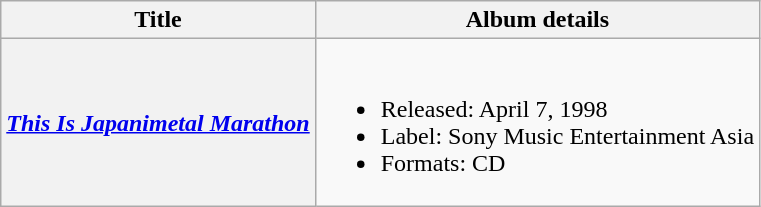<table class="wikitable plainrowheaders">
<tr>
<th scope="col">Title</th>
<th scope="col">Album details</th>
</tr>
<tr>
<th scope="row"><em><a href='#'>This Is Japanimetal Marathon</a></em></th>
<td><br><ul><li>Released: April 7, 1998</li><li>Label: Sony Music Entertainment Asia</li><li>Formats: CD</li></ul></td>
</tr>
</table>
